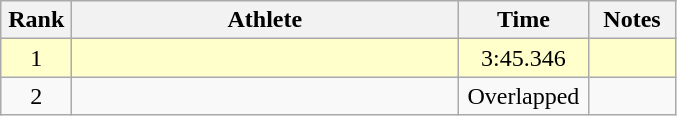<table class=wikitable style="text-align:center">
<tr>
<th width=40>Rank</th>
<th width=250>Athlete</th>
<th width=80>Time</th>
<th width=50>Notes</th>
</tr>
<tr bgcolor="#ffffcc">
<td>1</td>
<td align=left></td>
<td>3:45.346</td>
<td></td>
</tr>
<tr>
<td>2</td>
<td align=left></td>
<td>Overlapped</td>
<td></td>
</tr>
</table>
